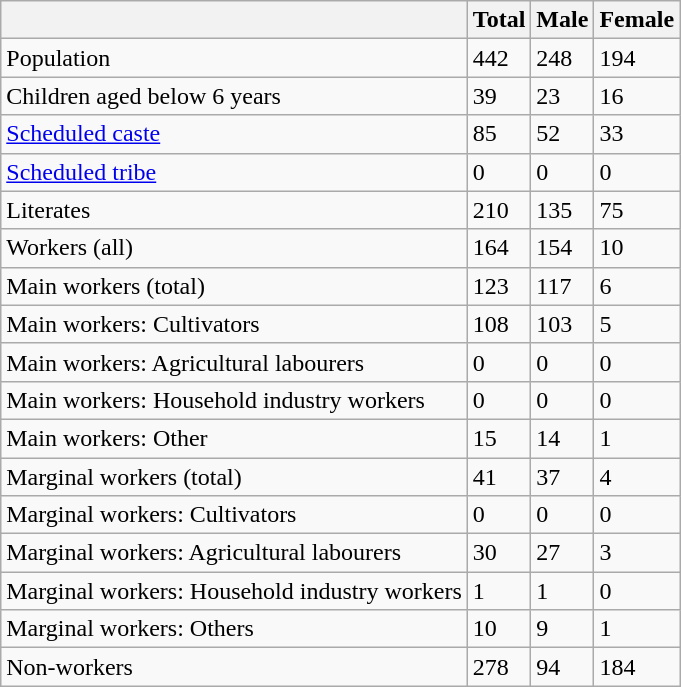<table class="wikitable sortable">
<tr>
<th></th>
<th>Total</th>
<th>Male</th>
<th>Female</th>
</tr>
<tr>
<td>Population</td>
<td>442</td>
<td>248</td>
<td>194</td>
</tr>
<tr>
<td>Children aged below 6 years</td>
<td>39</td>
<td>23</td>
<td>16</td>
</tr>
<tr>
<td><a href='#'>Scheduled caste</a></td>
<td>85</td>
<td>52</td>
<td>33</td>
</tr>
<tr>
<td><a href='#'>Scheduled tribe</a></td>
<td>0</td>
<td>0</td>
<td>0</td>
</tr>
<tr>
<td>Literates</td>
<td>210</td>
<td>135</td>
<td>75</td>
</tr>
<tr>
<td>Workers (all)</td>
<td>164</td>
<td>154</td>
<td>10</td>
</tr>
<tr>
<td>Main workers (total)</td>
<td>123</td>
<td>117</td>
<td>6</td>
</tr>
<tr>
<td>Main workers: Cultivators</td>
<td>108</td>
<td>103</td>
<td>5</td>
</tr>
<tr>
<td>Main workers: Agricultural labourers</td>
<td>0</td>
<td>0</td>
<td>0</td>
</tr>
<tr>
<td>Main workers: Household industry workers</td>
<td>0</td>
<td>0</td>
<td>0</td>
</tr>
<tr>
<td>Main workers: Other</td>
<td>15</td>
<td>14</td>
<td>1</td>
</tr>
<tr>
<td>Marginal workers (total)</td>
<td>41</td>
<td>37</td>
<td>4</td>
</tr>
<tr>
<td>Marginal workers: Cultivators</td>
<td>0</td>
<td>0</td>
<td>0</td>
</tr>
<tr>
<td>Marginal workers: Agricultural labourers</td>
<td>30</td>
<td>27</td>
<td>3</td>
</tr>
<tr>
<td>Marginal workers: Household industry workers</td>
<td>1</td>
<td>1</td>
<td>0</td>
</tr>
<tr>
<td>Marginal workers: Others</td>
<td>10</td>
<td>9</td>
<td>1</td>
</tr>
<tr>
<td>Non-workers</td>
<td>278</td>
<td>94</td>
<td>184</td>
</tr>
</table>
